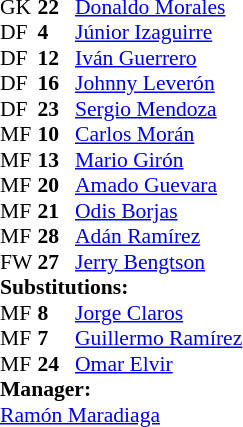<table style = "font-size: 90%" cellspacing = "0" cellpadding = "0">
<tr>
<td colspan = 4></td>
</tr>
<tr>
<th style="width:25px;"></th>
<th style="width:25px;"></th>
</tr>
<tr>
<td>GK</td>
<td><strong>22</strong></td>
<td> <a href='#'>Donaldo Morales</a></td>
</tr>
<tr>
<td>DF</td>
<td><strong>4</strong></td>
<td> <a href='#'>Júnior Izaguirre</a></td>
</tr>
<tr>
<td>DF</td>
<td><strong>12</strong></td>
<td> <a href='#'>Iván Guerrero</a></td>
</tr>
<tr>
<td>DF</td>
<td><strong>16</strong></td>
<td> <a href='#'>Johnny Leverón</a></td>
<td></td>
<td></td>
</tr>
<tr>
<td>DF</td>
<td><strong>23</strong></td>
<td> <a href='#'>Sergio Mendoza</a></td>
<td></td>
<td></td>
</tr>
<tr>
<td>MF</td>
<td><strong>10</strong></td>
<td> <a href='#'>Carlos Morán</a></td>
<td></td>
<td></td>
</tr>
<tr>
<td>MF</td>
<td><strong>13</strong></td>
<td> <a href='#'>Mario Girón</a></td>
<td></td>
<td></td>
</tr>
<tr>
<td>MF</td>
<td><strong>20</strong></td>
<td> <a href='#'>Amado Guevara</a></td>
<td></td>
<td></td>
</tr>
<tr>
<td>MF</td>
<td><strong>21</strong></td>
<td> <a href='#'>Odis Borjas</a></td>
<td></td>
<td></td>
</tr>
<tr>
<td>MF</td>
<td><strong>28</strong></td>
<td> <a href='#'>Adán Ramírez</a></td>
</tr>
<tr>
<td>FW</td>
<td><strong>27</strong></td>
<td> <a href='#'>Jerry Bengtson</a></td>
<td></td>
<td></td>
</tr>
<tr>
<td colspan = 3><strong>Substitutions:</strong></td>
</tr>
<tr>
<td>MF</td>
<td><strong>8</strong></td>
<td> <a href='#'>Jorge Claros</a></td>
<td></td>
<td></td>
</tr>
<tr>
<td>MF</td>
<td><strong>7</strong></td>
<td> <a href='#'>Guillermo Ramírez</a></td>
<td></td>
<td></td>
</tr>
<tr>
<td>MF</td>
<td><strong>24</strong></td>
<td> <a href='#'>Omar Elvir</a></td>
<td></td>
<td></td>
</tr>
<tr>
<td colspan = 3><strong>Manager:</strong></td>
</tr>
<tr>
<td colspan = 3> <a href='#'>Ramón Maradiaga</a></td>
</tr>
</table>
